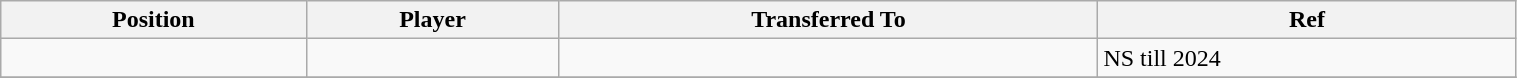<table class="wikitable sortable" style="width:80%; text-align:center; font-size:100%; text-align:left;">
<tr>
<th><strong>Position</strong></th>
<th><strong>Player</strong></th>
<th><strong>Transferred To</strong></th>
<th><strong>Ref</strong></th>
</tr>
<tr>
<td></td>
<td></td>
<td></td>
<td>NS till 2024</td>
</tr>
<tr>
</tr>
</table>
